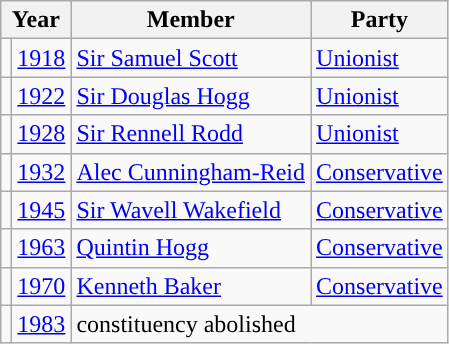<table class="wikitable">
<tr>
<th colspan="2">Year</th>
<th>Member</th>
<th>Party</th>
</tr>
<tr>
<td style="color:inherit;background-color: "></td>
<td><a href='#'>1918</a></td>
<td><a href='#'>Sir Samuel Scott</a></td>
<td><a href='#'>Unionist</a></td>
</tr>
<tr>
<td style="color:inherit;background-color: "></td>
<td><a href='#'>1922</a></td>
<td><a href='#'>Sir Douglas Hogg</a></td>
<td><a href='#'>Unionist</a></td>
</tr>
<tr>
<td style="color:inherit;background-color: "></td>
<td><a href='#'>1928</a></td>
<td><a href='#'>Sir Rennell Rodd</a></td>
<td><a href='#'>Unionist</a></td>
</tr>
<tr>
<td style="color:inherit;background-color: "></td>
<td><a href='#'>1932</a></td>
<td><a href='#'>Alec Cunningham-Reid</a></td>
<td><a href='#'>Conservative</a></td>
</tr>
<tr>
<td style="color:inherit;background-color: "></td>
<td><a href='#'>1945</a></td>
<td><a href='#'>Sir Wavell Wakefield</a></td>
<td><a href='#'>Conservative</a></td>
</tr>
<tr>
<td style="color:inherit;background-color: "></td>
<td><a href='#'>1963</a></td>
<td><a href='#'>Quintin Hogg</a></td>
<td><a href='#'>Conservative</a></td>
</tr>
<tr>
<td style="color:inherit;background-color: "></td>
<td><a href='#'>1970</a></td>
<td><a href='#'>Kenneth Baker</a></td>
<td><a href='#'>Conservative</a></td>
</tr>
<tr>
<td></td>
<td><a href='#'>1983</a></td>
<td colspan="2">constituency abolished</td>
</tr>
</table>
